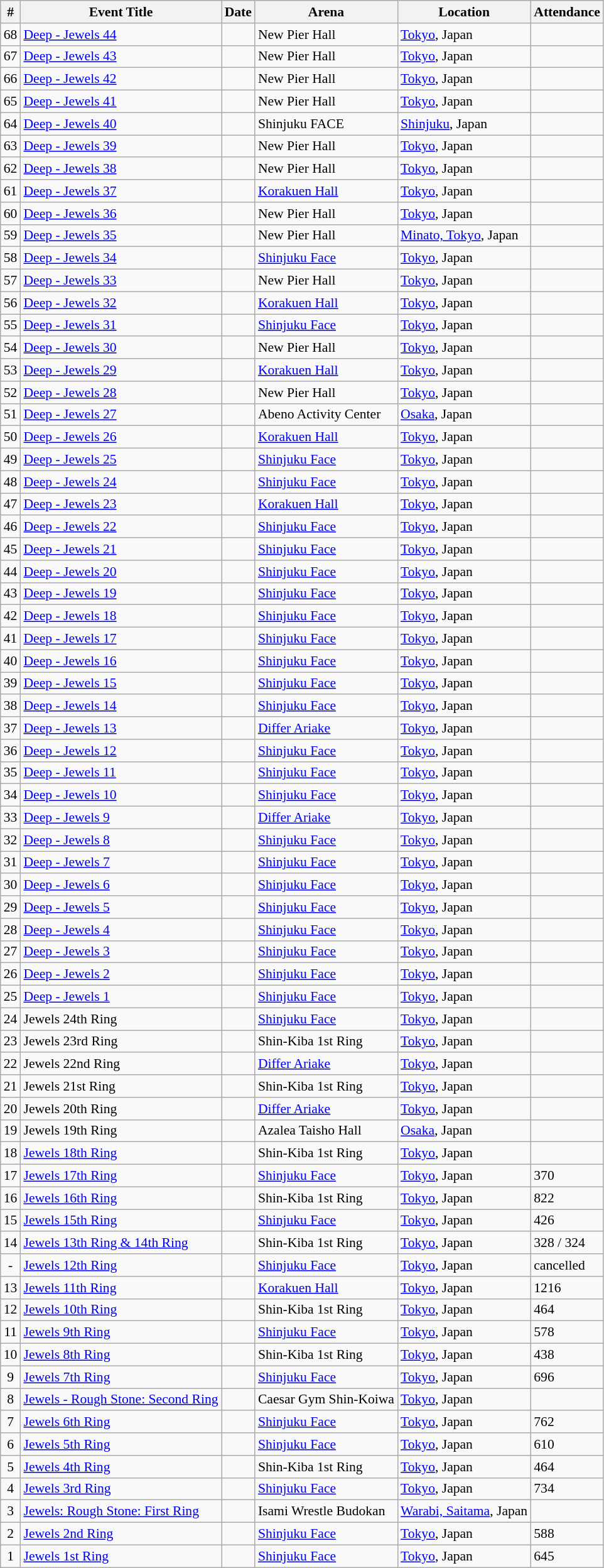<table class="sortable wikitable succession-box" style="font-size:90%;">
<tr>
<th scope="col">#</th>
<th scope="col">Event Title</th>
<th scope="col">Date</th>
<th scope="col">Arena</th>
<th scope="col">Location</th>
<th scope="col">Attendance</th>
</tr>
<tr>
<td align=center>68</td>
<td><a href='#'>Deep - Jewels 44</a></td>
<td></td>
<td>New Pier Hall</td>
<td><a href='#'>Tokyo</a>, Japan</td>
<td></td>
</tr>
<tr>
<td align=center>67</td>
<td><a href='#'>Deep - Jewels 43</a></td>
<td></td>
<td>New Pier Hall</td>
<td><a href='#'>Tokyo</a>, Japan</td>
<td></td>
</tr>
<tr>
<td align=center>66</td>
<td><a href='#'>Deep - Jewels 42</a></td>
<td></td>
<td>New Pier Hall</td>
<td><a href='#'>Tokyo</a>, Japan</td>
<td></td>
</tr>
<tr>
<td align=center>65</td>
<td><a href='#'>Deep - Jewels 41</a></td>
<td></td>
<td>New Pier Hall</td>
<td><a href='#'>Tokyo</a>, Japan</td>
<td></td>
</tr>
<tr>
<td align=center>64</td>
<td><a href='#'>Deep - Jewels 40</a></td>
<td></td>
<td>Shinjuku FACE</td>
<td><a href='#'>Shinjuku</a>, Japan</td>
<td></td>
</tr>
<tr>
<td align=center>63</td>
<td><a href='#'>Deep - Jewels 39</a></td>
<td></td>
<td>New Pier Hall</td>
<td><a href='#'>Tokyo</a>, Japan</td>
<td></td>
</tr>
<tr>
<td align=center>62</td>
<td><a href='#'>Deep - Jewels 38</a></td>
<td></td>
<td>New Pier Hall</td>
<td><a href='#'>Tokyo</a>, Japan</td>
<td></td>
</tr>
<tr>
<td align=center>61</td>
<td><a href='#'>Deep - Jewels 37</a></td>
<td></td>
<td><a href='#'>Korakuen Hall</a></td>
<td><a href='#'>Tokyo</a>, Japan</td>
<td></td>
</tr>
<tr>
<td align=center>60</td>
<td><a href='#'>Deep - Jewels 36</a></td>
<td></td>
<td>New Pier Hall</td>
<td><a href='#'>Tokyo</a>, Japan</td>
<td></td>
</tr>
<tr>
<td align=center>59</td>
<td><a href='#'>Deep - Jewels 35</a></td>
<td></td>
<td>New Pier Hall</td>
<td><a href='#'>Minato, Tokyo</a>, Japan</td>
<td></td>
</tr>
<tr>
<td align=center>58</td>
<td><a href='#'>Deep - Jewels 34</a></td>
<td></td>
<td><a href='#'>Shinjuku Face</a></td>
<td><a href='#'>Tokyo</a>, Japan</td>
<td></td>
</tr>
<tr>
<td align=center>57</td>
<td><a href='#'>Deep - Jewels 33</a></td>
<td></td>
<td>New Pier Hall</td>
<td><a href='#'>Tokyo</a>, Japan</td>
<td></td>
</tr>
<tr>
<td align=center>56</td>
<td><a href='#'>Deep - Jewels 32</a></td>
<td></td>
<td><a href='#'>Korakuen Hall</a></td>
<td><a href='#'>Tokyo</a>, Japan</td>
<td></td>
</tr>
<tr>
<td align=center>55</td>
<td><a href='#'>Deep - Jewels 31</a></td>
<td></td>
<td><a href='#'>Shinjuku Face</a></td>
<td><a href='#'>Tokyo</a>, Japan</td>
<td></td>
</tr>
<tr>
<td align=center>54</td>
<td><a href='#'>Deep - Jewels 30</a></td>
<td></td>
<td>New Pier Hall</td>
<td><a href='#'>Tokyo</a>, Japan</td>
<td></td>
</tr>
<tr>
<td align=center>53</td>
<td><a href='#'>Deep - Jewels 29</a></td>
<td></td>
<td><a href='#'>Korakuen Hall</a></td>
<td><a href='#'>Tokyo</a>, Japan</td>
<td></td>
</tr>
<tr>
<td align=center>52</td>
<td><a href='#'>Deep - Jewels 28</a></td>
<td></td>
<td>New Pier Hall</td>
<td><a href='#'>Tokyo</a>, Japan</td>
<td></td>
</tr>
<tr>
<td align=center>51</td>
<td><a href='#'>Deep - Jewels 27</a></td>
<td></td>
<td>Abeno Activity Center</td>
<td><a href='#'>Osaka</a>, Japan</td>
<td></td>
</tr>
<tr>
<td align=center>50</td>
<td><a href='#'>Deep - Jewels 26</a></td>
<td></td>
<td><a href='#'>Korakuen Hall</a></td>
<td><a href='#'>Tokyo</a>, Japan</td>
<td></td>
</tr>
<tr>
<td align=center>49</td>
<td><a href='#'>Deep - Jewels 25</a></td>
<td></td>
<td><a href='#'>Shinjuku Face</a></td>
<td><a href='#'>Tokyo</a>, Japan</td>
<td></td>
</tr>
<tr>
<td align=center>48</td>
<td><a href='#'>Deep - Jewels 24</a></td>
<td></td>
<td><a href='#'>Shinjuku Face</a></td>
<td><a href='#'>Tokyo</a>, Japan</td>
<td></td>
</tr>
<tr>
<td align=center>47</td>
<td><a href='#'>Deep - Jewels 23</a></td>
<td></td>
<td><a href='#'>Korakuen Hall</a></td>
<td><a href='#'>Tokyo</a>, Japan</td>
<td></td>
</tr>
<tr>
<td align=center>46</td>
<td><a href='#'>Deep - Jewels 22</a></td>
<td></td>
<td><a href='#'>Shinjuku Face</a></td>
<td><a href='#'>Tokyo</a>, Japan</td>
<td></td>
</tr>
<tr>
<td align=center>45</td>
<td><a href='#'>Deep - Jewels 21</a></td>
<td></td>
<td><a href='#'>Shinjuku Face</a></td>
<td><a href='#'>Tokyo</a>, Japan</td>
<td></td>
</tr>
<tr>
<td align=center>44</td>
<td><a href='#'>Deep - Jewels 20</a></td>
<td></td>
<td><a href='#'>Shinjuku Face</a></td>
<td><a href='#'>Tokyo</a>, Japan</td>
<td></td>
</tr>
<tr>
<td align=center>43</td>
<td><a href='#'>Deep - Jewels 19</a></td>
<td></td>
<td><a href='#'>Shinjuku Face</a></td>
<td><a href='#'>Tokyo</a>, Japan</td>
<td></td>
</tr>
<tr>
<td align=center>42</td>
<td><a href='#'>Deep - Jewels 18</a></td>
<td></td>
<td><a href='#'>Shinjuku Face</a></td>
<td><a href='#'>Tokyo</a>, Japan</td>
<td></td>
</tr>
<tr>
<td align=center>41</td>
<td><a href='#'>Deep - Jewels 17</a></td>
<td></td>
<td><a href='#'>Shinjuku Face</a></td>
<td><a href='#'>Tokyo</a>, Japan</td>
<td></td>
</tr>
<tr>
<td align=center>40</td>
<td><a href='#'>Deep - Jewels 16</a></td>
<td></td>
<td><a href='#'>Shinjuku Face</a></td>
<td><a href='#'>Tokyo</a>, Japan</td>
<td></td>
</tr>
<tr>
<td align=center>39</td>
<td><a href='#'>Deep - Jewels 15</a></td>
<td></td>
<td><a href='#'>Shinjuku Face</a></td>
<td><a href='#'>Tokyo</a>, Japan</td>
<td></td>
</tr>
<tr>
<td align=center>38</td>
<td><a href='#'>Deep - Jewels 14</a></td>
<td></td>
<td><a href='#'>Shinjuku Face</a></td>
<td><a href='#'>Tokyo</a>, Japan</td>
<td></td>
</tr>
<tr>
<td align=center>37</td>
<td><a href='#'>Deep - Jewels 13</a></td>
<td></td>
<td><a href='#'>Differ Ariake</a></td>
<td><a href='#'>Tokyo</a>, Japan</td>
<td></td>
</tr>
<tr>
<td align=center>36</td>
<td><a href='#'>Deep - Jewels 12</a></td>
<td></td>
<td><a href='#'>Shinjuku Face</a></td>
<td><a href='#'>Tokyo</a>, Japan</td>
<td></td>
</tr>
<tr>
<td align=center>35</td>
<td><a href='#'>Deep - Jewels 11</a></td>
<td></td>
<td><a href='#'>Shinjuku Face</a></td>
<td><a href='#'>Tokyo</a>, Japan</td>
<td></td>
</tr>
<tr>
<td align=center>34</td>
<td><a href='#'>Deep - Jewels 10</a></td>
<td></td>
<td><a href='#'>Shinjuku Face</a></td>
<td><a href='#'>Tokyo</a>, Japan</td>
<td></td>
</tr>
<tr>
<td align=center>33</td>
<td><a href='#'>Deep - Jewels 9</a></td>
<td></td>
<td><a href='#'>Differ Ariake</a></td>
<td><a href='#'>Tokyo</a>, Japan</td>
<td></td>
</tr>
<tr>
<td align=center>32</td>
<td><a href='#'>Deep - Jewels 8</a></td>
<td></td>
<td><a href='#'>Shinjuku Face</a></td>
<td><a href='#'>Tokyo</a>, Japan</td>
<td></td>
</tr>
<tr>
<td align=center>31</td>
<td><a href='#'>Deep - Jewels 7</a></td>
<td></td>
<td><a href='#'>Shinjuku Face</a></td>
<td><a href='#'>Tokyo</a>, Japan</td>
<td></td>
</tr>
<tr>
<td align=center>30</td>
<td><a href='#'>Deep - Jewels 6</a></td>
<td></td>
<td><a href='#'>Shinjuku Face</a></td>
<td><a href='#'>Tokyo</a>, Japan</td>
<td></td>
</tr>
<tr>
<td align=center>29</td>
<td><a href='#'>Deep - Jewels 5</a></td>
<td></td>
<td><a href='#'>Shinjuku Face</a></td>
<td><a href='#'>Tokyo</a>, Japan</td>
<td></td>
</tr>
<tr>
<td align=center>28</td>
<td><a href='#'>Deep - Jewels 4</a></td>
<td></td>
<td><a href='#'>Shinjuku Face</a></td>
<td><a href='#'>Tokyo</a>, Japan</td>
<td></td>
</tr>
<tr>
<td align=center>27</td>
<td><a href='#'>Deep - Jewels 3</a></td>
<td></td>
<td><a href='#'>Shinjuku Face</a></td>
<td><a href='#'>Tokyo</a>, Japan</td>
<td></td>
</tr>
<tr>
<td align=center>26</td>
<td><a href='#'>Deep - Jewels 2</a></td>
<td></td>
<td><a href='#'>Shinjuku Face</a></td>
<td><a href='#'>Tokyo</a>, Japan</td>
<td></td>
</tr>
<tr>
<td align=center>25</td>
<td><a href='#'>Deep - Jewels 1</a></td>
<td></td>
<td><a href='#'>Shinjuku Face</a></td>
<td><a href='#'>Tokyo</a>, Japan</td>
<td></td>
</tr>
<tr>
<td align=center>24</td>
<td>Jewels 24th Ring</td>
<td></td>
<td><a href='#'>Shinjuku Face</a></td>
<td><a href='#'>Tokyo</a>, Japan</td>
<td></td>
</tr>
<tr>
<td align=center>23</td>
<td>Jewels 23rd Ring</td>
<td></td>
<td>Shin-Kiba 1st Ring</td>
<td><a href='#'>Tokyo</a>, Japan</td>
<td></td>
</tr>
<tr>
<td align=center>22</td>
<td>Jewels 22nd Ring</td>
<td></td>
<td><a href='#'>Differ Ariake</a></td>
<td><a href='#'>Tokyo</a>, Japan</td>
<td></td>
</tr>
<tr>
<td align=center>21</td>
<td>Jewels 21st Ring</td>
<td></td>
<td>Shin-Kiba 1st Ring</td>
<td><a href='#'>Tokyo</a>, Japan</td>
<td></td>
</tr>
<tr>
<td align=center>20</td>
<td>Jewels 20th Ring</td>
<td></td>
<td><a href='#'>Differ Ariake</a></td>
<td><a href='#'>Tokyo</a>, Japan</td>
<td></td>
</tr>
<tr>
<td align=center>19</td>
<td>Jewels 19th Ring</td>
<td></td>
<td>Azalea Taisho Hall</td>
<td><a href='#'>Osaka</a>, Japan</td>
<td></td>
</tr>
<tr>
<td align=center>18</td>
<td><a href='#'>Jewels 18th Ring</a></td>
<td></td>
<td>Shin-Kiba 1st Ring</td>
<td><a href='#'>Tokyo</a>, Japan</td>
<td></td>
</tr>
<tr>
<td align=center>17</td>
<td><a href='#'>Jewels 17th Ring</a></td>
<td></td>
<td><a href='#'>Shinjuku Face</a></td>
<td><a href='#'>Tokyo</a>, Japan</td>
<td>370</td>
</tr>
<tr>
<td align=center>16</td>
<td><a href='#'>Jewels 16th Ring</a></td>
<td></td>
<td>Shin-Kiba 1st Ring</td>
<td><a href='#'>Tokyo</a>, Japan</td>
<td>822</td>
</tr>
<tr>
<td align=center>15</td>
<td><a href='#'>Jewels 15th Ring</a></td>
<td></td>
<td><a href='#'>Shinjuku Face</a></td>
<td><a href='#'>Tokyo</a>, Japan</td>
<td>426</td>
</tr>
<tr>
<td align=center>14</td>
<td><a href='#'>Jewels 13th Ring & 14th Ring</a></td>
<td></td>
<td>Shin-Kiba 1st Ring</td>
<td><a href='#'>Tokyo</a>, Japan</td>
<td>328 / 324</td>
</tr>
<tr>
<td align=center>-</td>
<td><a href='#'>Jewels 12th Ring</a></td>
<td></td>
<td><a href='#'>Shinjuku Face</a></td>
<td><a href='#'>Tokyo</a>, Japan</td>
<td>cancelled</td>
</tr>
<tr>
<td align=center>13</td>
<td><a href='#'>Jewels 11th Ring</a></td>
<td></td>
<td><a href='#'>Korakuen Hall</a></td>
<td><a href='#'>Tokyo</a>, Japan</td>
<td>1216</td>
</tr>
<tr>
<td align=center>12</td>
<td><a href='#'>Jewels 10th Ring</a></td>
<td></td>
<td>Shin-Kiba 1st Ring</td>
<td><a href='#'>Tokyo</a>, Japan</td>
<td>464</td>
</tr>
<tr>
<td align=center>11</td>
<td><a href='#'>Jewels 9th Ring</a></td>
<td></td>
<td><a href='#'>Shinjuku Face</a></td>
<td><a href='#'>Tokyo</a>, Japan</td>
<td>578</td>
</tr>
<tr>
<td align=center>10</td>
<td><a href='#'>Jewels 8th Ring</a></td>
<td></td>
<td>Shin-Kiba 1st Ring</td>
<td><a href='#'>Tokyo</a>, Japan</td>
<td>438</td>
</tr>
<tr>
<td align=center>9</td>
<td><a href='#'>Jewels 7th Ring</a></td>
<td></td>
<td><a href='#'>Shinjuku Face</a></td>
<td><a href='#'>Tokyo</a>, Japan</td>
<td>696</td>
</tr>
<tr>
<td align=center>8</td>
<td><a href='#'>Jewels - Rough Stone: Second Ring</a></td>
<td></td>
<td>Caesar Gym Shin-Koiwa</td>
<td><a href='#'>Tokyo</a>, Japan</td>
<td></td>
</tr>
<tr>
<td align=center>7</td>
<td><a href='#'>Jewels 6th Ring</a></td>
<td></td>
<td><a href='#'>Shinjuku Face</a></td>
<td><a href='#'>Tokyo</a>, Japan</td>
<td>762</td>
</tr>
<tr>
<td align=center>6</td>
<td><a href='#'>Jewels 5th Ring</a></td>
<td></td>
<td><a href='#'>Shinjuku Face</a></td>
<td><a href='#'>Tokyo</a>, Japan</td>
<td>610</td>
</tr>
<tr>
<td align=center>5</td>
<td><a href='#'>Jewels 4th Ring</a></td>
<td></td>
<td>Shin-Kiba 1st Ring</td>
<td><a href='#'>Tokyo</a>, Japan</td>
<td>464</td>
</tr>
<tr>
<td align=center>4</td>
<td><a href='#'>Jewels 3rd Ring</a></td>
<td></td>
<td><a href='#'>Shinjuku Face</a></td>
<td><a href='#'>Tokyo</a>, Japan</td>
<td>734</td>
</tr>
<tr>
<td align=center>3</td>
<td><a href='#'>Jewels: Rough Stone: First Ring</a></td>
<td></td>
<td>Isami Wrestle Budokan</td>
<td><a href='#'>Warabi, Saitama</a>, Japan</td>
<td></td>
</tr>
<tr>
<td align=center>2</td>
<td><a href='#'>Jewels 2nd Ring</a></td>
<td></td>
<td><a href='#'>Shinjuku Face</a></td>
<td><a href='#'>Tokyo</a>, Japan</td>
<td>588</td>
</tr>
<tr>
<td align=center>1</td>
<td><a href='#'>Jewels 1st Ring</a></td>
<td></td>
<td><a href='#'>Shinjuku Face</a></td>
<td><a href='#'>Tokyo</a>, Japan</td>
<td>645</td>
</tr>
</table>
